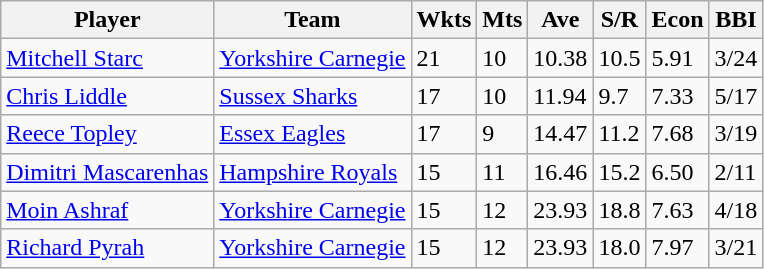<table class="wikitable">
<tr>
<th>Player</th>
<th>Team</th>
<th>Wkts</th>
<th>Mts</th>
<th>Ave</th>
<th>S/R</th>
<th>Econ</th>
<th>BBI</th>
</tr>
<tr>
<td><a href='#'>Mitchell Starc</a></td>
<td><a href='#'>Yorkshire Carnegie</a></td>
<td>21</td>
<td>10</td>
<td>10.38</td>
<td>10.5</td>
<td>5.91</td>
<td>3/24</td>
</tr>
<tr>
<td><a href='#'>Chris Liddle</a></td>
<td><a href='#'>Sussex Sharks</a></td>
<td>17</td>
<td>10</td>
<td>11.94</td>
<td>9.7</td>
<td>7.33</td>
<td>5/17</td>
</tr>
<tr>
<td><a href='#'>Reece Topley</a></td>
<td><a href='#'>Essex Eagles</a></td>
<td>17</td>
<td>9</td>
<td>14.47</td>
<td>11.2</td>
<td>7.68</td>
<td>3/19</td>
</tr>
<tr>
<td><a href='#'>Dimitri Mascarenhas</a></td>
<td><a href='#'>Hampshire Royals</a></td>
<td>15</td>
<td>11</td>
<td>16.46</td>
<td>15.2</td>
<td>6.50</td>
<td>2/11</td>
</tr>
<tr>
<td><a href='#'>Moin Ashraf</a></td>
<td><a href='#'>Yorkshire Carnegie</a></td>
<td>15</td>
<td>12</td>
<td>23.93</td>
<td>18.8</td>
<td>7.63</td>
<td>4/18</td>
</tr>
<tr>
<td><a href='#'>Richard Pyrah</a></td>
<td><a href='#'>Yorkshire Carnegie</a></td>
<td>15</td>
<td>12</td>
<td>23.93</td>
<td>18.0</td>
<td>7.97</td>
<td>3/21</td>
</tr>
</table>
